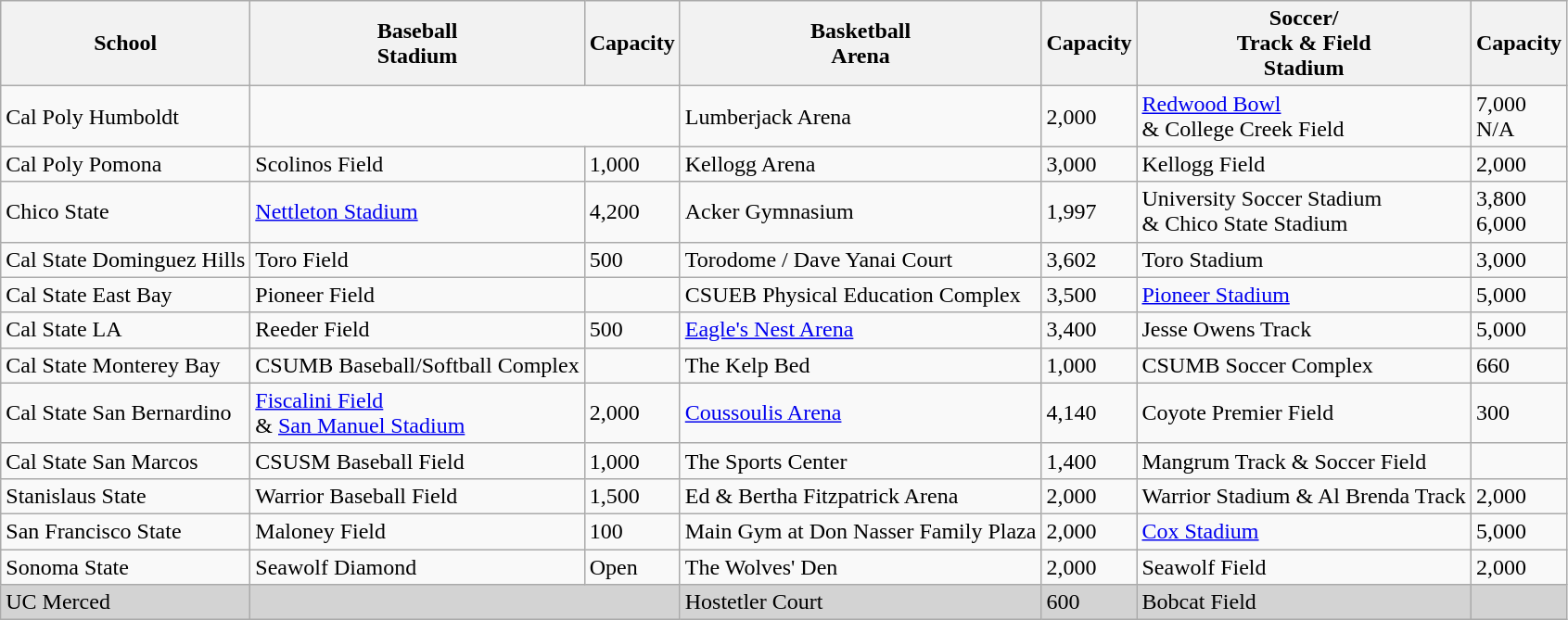<table class="wikitable">
<tr>
<th>School</th>
<th>Baseball<br>Stadium</th>
<th>Capacity</th>
<th>Basketball<br>Arena</th>
<th>Capacity</th>
<th>Soccer/<br>Track & Field<br>Stadium</th>
<th>Capacity</th>
</tr>
<tr>
<td>Cal Poly Humboldt</td>
<td colspan=2></td>
<td>Lumberjack Arena</td>
<td>2,000</td>
<td><a href='#'>Redwood Bowl</a><br>& College Creek Field</td>
<td>7,000<br>N/A</td>
</tr>
<tr>
<td>Cal Poly Pomona</td>
<td>Scolinos Field</td>
<td>1,000</td>
<td>Kellogg Arena</td>
<td>3,000</td>
<td>Kellogg Field</td>
<td>2,000</td>
</tr>
<tr>
<td>Chico State</td>
<td><a href='#'>Nettleton Stadium</a></td>
<td>4,200</td>
<td>Acker Gymnasium</td>
<td>1,997</td>
<td>University Soccer Stadium<br>& Chico State Stadium</td>
<td>3,800<br>6,000</td>
</tr>
<tr>
<td>Cal State Dominguez Hills</td>
<td>Toro Field</td>
<td>500</td>
<td>Torodome / Dave Yanai Court</td>
<td>3,602</td>
<td>Toro Stadium</td>
<td>3,000</td>
</tr>
<tr>
<td>Cal State East Bay</td>
<td>Pioneer Field</td>
<td></td>
<td>CSUEB Physical Education Complex</td>
<td>3,500</td>
<td><a href='#'>Pioneer Stadium</a></td>
<td>5,000</td>
</tr>
<tr>
<td>Cal State LA</td>
<td>Reeder Field</td>
<td>500</td>
<td><a href='#'>Eagle's Nest Arena</a></td>
<td>3,400</td>
<td>Jesse Owens Track</td>
<td>5,000</td>
</tr>
<tr>
<td>Cal State Monterey Bay</td>
<td>CSUMB Baseball/Softball Complex</td>
<td></td>
<td>The Kelp Bed</td>
<td>1,000</td>
<td>CSUMB Soccer Complex</td>
<td>660</td>
</tr>
<tr>
<td>Cal State San Bernardino</td>
<td><a href='#'>Fiscalini Field</a><br>& <a href='#'>San Manuel Stadium</a></td>
<td>2,000</td>
<td><a href='#'>Coussoulis Arena</a></td>
<td>4,140</td>
<td>Coyote Premier Field</td>
<td>300</td>
</tr>
<tr>
<td>Cal State San Marcos</td>
<td>CSUSM Baseball Field</td>
<td>1,000</td>
<td>The Sports Center</td>
<td>1,400</td>
<td>Mangrum Track & Soccer Field</td>
<td></td>
</tr>
<tr>
<td>Stanislaus State</td>
<td>Warrior Baseball Field</td>
<td>1,500</td>
<td>Ed & Bertha Fitzpatrick Arena</td>
<td>2,000</td>
<td>Warrior Stadium & Al Brenda Track</td>
<td>2,000</td>
</tr>
<tr>
<td>San Francisco State</td>
<td>Maloney Field</td>
<td>100</td>
<td>Main Gym at Don Nasser Family Plaza</td>
<td>2,000</td>
<td><a href='#'>Cox Stadium</a></td>
<td>5,000</td>
</tr>
<tr>
<td>Sonoma State</td>
<td>Seawolf Diamond</td>
<td>Open</td>
<td>The Wolves' Den</td>
<td>2,000</td>
<td>Seawolf Field</td>
<td>2,000</td>
</tr>
<tr bgcolor=lightgray>
<td>UC Merced</td>
<td colspan=2></td>
<td>Hostetler Court</td>
<td>600</td>
<td>Bobcat Field</td>
<td></td>
</tr>
</table>
